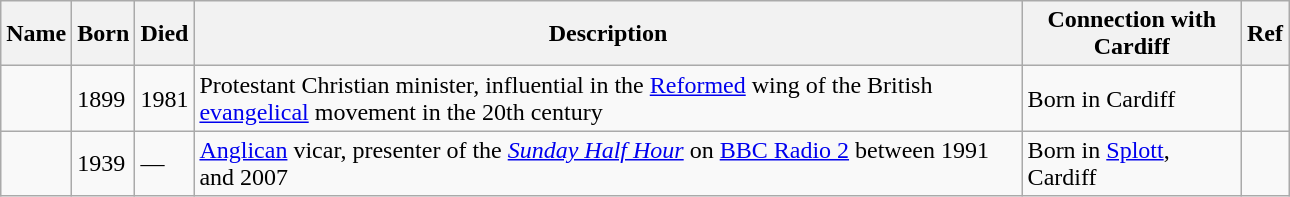<table class="sortable wikitable" style="text-align: left; width: 68%;">
<tr>
<th scope="col">Name</th>
<th scope="col">Born</th>
<th scope="col">Died</th>
<th scope="col">Description</th>
<th scope="col">Connection with Cardiff</th>
<th scope="col"><abbr>Ref</abbr></th>
</tr>
<tr>
<td></td>
<td>1899</td>
<td>1981</td>
<td>Protestant Christian minister, influential in the <a href='#'>Reformed</a> wing of the British <a href='#'>evangelical</a> movement in the 20th century</td>
<td>Born in Cardiff</td>
<td></td>
</tr>
<tr>
<td></td>
<td>1939</td>
<td>—</td>
<td><a href='#'>Anglican</a> vicar,  presenter of the <em><a href='#'>Sunday Half Hour</a></em> on <a href='#'>BBC Radio 2</a> between 1991 and 2007</td>
<td>Born in <a href='#'>Splott</a>, Cardiff</td>
<td></td>
</tr>
</table>
